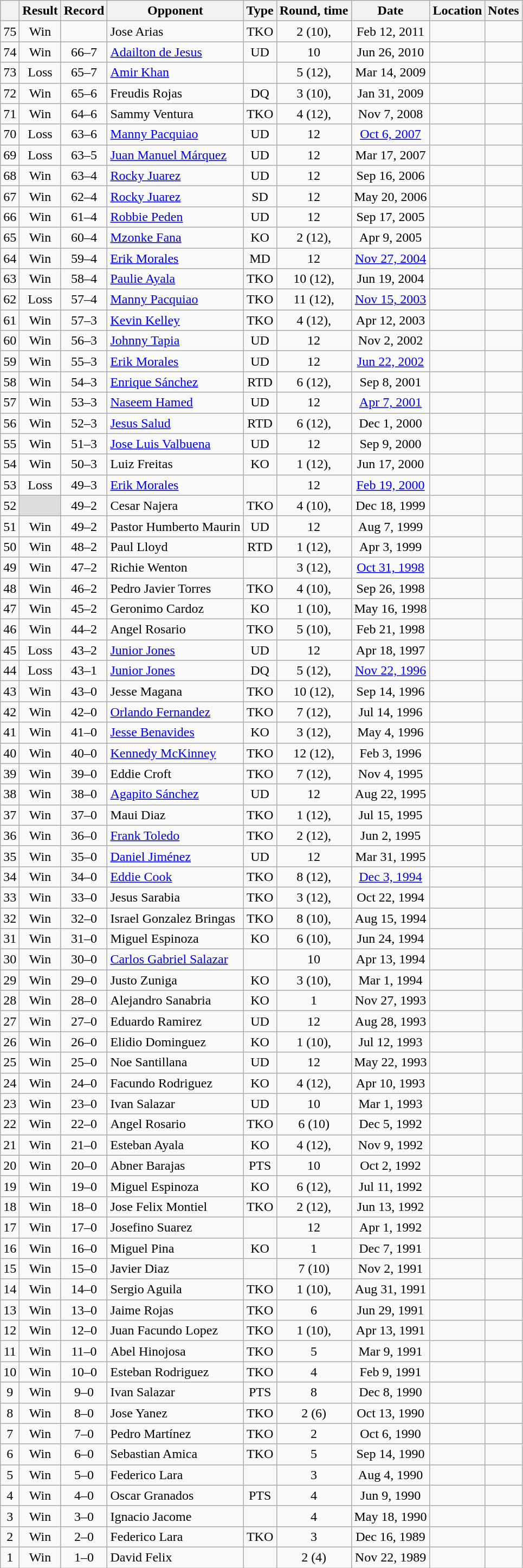<table class="wikitable" style="text-align:center">
<tr>
<th></th>
<th>Result</th>
<th>Record</th>
<th>Opponent</th>
<th>Type</th>
<th>Round, time</th>
<th>Date</th>
<th>Location</th>
<th>Notes</th>
</tr>
<tr>
<td>75</td>
<td>Win</td>
<td></td>
<td style="text-align:left;">Jose Arias</td>
<td>TKO</td>
<td>2 (10), </td>
<td>Feb 12, 2011</td>
<td style="text-align:left;"></td>
<td></td>
</tr>
<tr>
<td>74</td>
<td>Win</td>
<td>66–7 </td>
<td style="text-align:left;"><a href='#'>Adailton de Jesus</a></td>
<td>UD</td>
<td>10</td>
<td>Jun 26, 2010</td>
<td style="text-align:left;"></td>
<td></td>
</tr>
<tr>
<td>73</td>
<td>Loss</td>
<td>65–7 </td>
<td style="text-align:left;"><a href='#'>Amir Khan</a></td>
<td></td>
<td>5 (12), </td>
<td>Mar 14, 2009</td>
<td style="text-align:left;"></td>
<td style="text-align:left;"></td>
</tr>
<tr>
<td>72</td>
<td>Win</td>
<td>65–6 </td>
<td style="text-align:left;">Freudis Rojas</td>
<td>DQ</td>
<td>3 (10), </td>
<td>Jan 31, 2009</td>
<td style="text-align:left;"></td>
<td style="text-align:left;"></td>
</tr>
<tr>
<td>71</td>
<td>Win</td>
<td>64–6 </td>
<td style="text-align:left;">Sammy Ventura</td>
<td>TKO</td>
<td>4 (12), </td>
<td>Nov 7, 2008</td>
<td style="text-align:left;"></td>
<td></td>
</tr>
<tr>
<td>70</td>
<td>Loss</td>
<td>63–6 </td>
<td style="text-align:left;"><a href='#'>Manny Pacquiao</a></td>
<td>UD</td>
<td>12</td>
<td><a href='#'>Oct 6, 2007</a></td>
<td style="text-align:left;"></td>
<td style="text-align:left;"></td>
</tr>
<tr>
<td>69</td>
<td>Loss</td>
<td>63–5 </td>
<td style="text-align:left;"><a href='#'>Juan Manuel Márquez</a></td>
<td>UD</td>
<td>12</td>
<td>Mar 17, 2007</td>
<td style="text-align:left;"></td>
<td style="text-align:left;"></td>
</tr>
<tr>
<td>68</td>
<td>Win</td>
<td>63–4 </td>
<td style="text-align:left;"><a href='#'>Rocky Juarez</a></td>
<td>UD</td>
<td>12</td>
<td>Sep 16, 2006</td>
<td style="text-align:left;"></td>
<td style="text-align:left;"></td>
</tr>
<tr>
<td>67</td>
<td>Win</td>
<td>62–4 </td>
<td style="text-align:left;"><a href='#'>Rocky Juarez</a></td>
<td>SD</td>
<td>12</td>
<td>May 20, 2006</td>
<td style="text-align:left;"></td>
<td style="text-align:left;"></td>
</tr>
<tr>
<td>66</td>
<td>Win</td>
<td>61–4 </td>
<td style="text-align:left;"><a href='#'>Robbie Peden</a></td>
<td>UD</td>
<td>12</td>
<td>Sep 17, 2005</td>
<td style="text-align:left;"></td>
<td style="text-align:left;"></td>
</tr>
<tr>
<td>65</td>
<td>Win</td>
<td>60–4 </td>
<td style="text-align:left;"><a href='#'>Mzonke Fana</a></td>
<td>KO</td>
<td>2 (12), </td>
<td>Apr 9, 2005</td>
<td style="text-align:left;"></td>
<td style="text-align:left;"></td>
</tr>
<tr>
<td>64</td>
<td>Win</td>
<td>59–4 </td>
<td style="text-align:left;"><a href='#'>Erik Morales</a></td>
<td>MD</td>
<td>12</td>
<td><a href='#'>Nov 27, 2004</a></td>
<td style="text-align:left;"></td>
<td style="text-align:left;"></td>
</tr>
<tr>
<td>63</td>
<td>Win</td>
<td>58–4 </td>
<td style="text-align:left;"><a href='#'>Paulie Ayala</a></td>
<td>TKO</td>
<td>10 (12), </td>
<td>Jun 19, 2004</td>
<td style="text-align:left;"></td>
<td></td>
</tr>
<tr>
<td>62</td>
<td>Loss</td>
<td>57–4 </td>
<td style="text-align:left;"><a href='#'>Manny Pacquiao</a></td>
<td>TKO</td>
<td>11 (12), </td>
<td><a href='#'>Nov 15, 2003</a></td>
<td style="text-align:left;"></td>
<td style="text-align:left;"></td>
</tr>
<tr>
<td>61</td>
<td>Win</td>
<td>57–3 </td>
<td style="text-align:left;"><a href='#'>Kevin Kelley</a></td>
<td>TKO</td>
<td>4 (12), </td>
<td>Apr 12, 2003</td>
<td style="text-align:left;"></td>
<td style="text-align:left;"></td>
</tr>
<tr>
<td>60</td>
<td>Win</td>
<td>56–3 </td>
<td style="text-align:left;"><a href='#'>Johnny Tapia</a></td>
<td>UD</td>
<td>12</td>
<td>Nov 2, 2002</td>
<td style="text-align:left;"></td>
<td style="text-align:left;"></td>
</tr>
<tr>
<td>59</td>
<td>Win</td>
<td>55–3 </td>
<td style="text-align:left;"><a href='#'>Erik Morales</a></td>
<td>UD</td>
<td>12</td>
<td><a href='#'>Jun 22, 2002</a></td>
<td style="text-align:left;"></td>
<td style="text-align:left;"></td>
</tr>
<tr>
<td>58</td>
<td>Win</td>
<td>54–3 </td>
<td style="text-align:left;"><a href='#'>Enrique Sánchez</a></td>
<td>RTD</td>
<td>6 (12), </td>
<td>Sep 8, 2001</td>
<td style="text-align:left;"></td>
<td></td>
</tr>
<tr>
<td>57</td>
<td>Win</td>
<td>53–3 </td>
<td style="text-align:left;"><a href='#'>Naseem Hamed</a></td>
<td>UD</td>
<td>12</td>
<td><a href='#'>Apr 7, 2001</a></td>
<td style="text-align:left;"></td>
<td style="text-align:left;"></td>
</tr>
<tr>
<td>56</td>
<td>Win</td>
<td>52–3 </td>
<td style="text-align:left;"><a href='#'>Jesus Salud</a></td>
<td>RTD</td>
<td>6 (12), </td>
<td>Dec 1, 2000</td>
<td style="text-align:left;"></td>
<td style="text-align:left;"></td>
</tr>
<tr>
<td>55</td>
<td>Win</td>
<td>51–3 </td>
<td style="text-align:left;"><a href='#'>Jose Luis Valbuena</a></td>
<td>UD</td>
<td>12</td>
<td>Sep 9, 2000</td>
<td style="text-align:left;"></td>
<td style="text-align:left;"></td>
</tr>
<tr>
<td>54</td>
<td>Win</td>
<td>50–3 </td>
<td style="text-align:left;">Luiz Freitas</td>
<td>KO</td>
<td>1 (12), </td>
<td>Jun 17, 2000</td>
<td style="text-align:left;"></td>
<td style="text-align:left;"></td>
</tr>
<tr>
<td>53</td>
<td>Loss</td>
<td>49–3 </td>
<td style="text-align:left;"><a href='#'>Erik Morales</a></td>
<td></td>
<td>12</td>
<td><a href='#'>Feb 19, 2000</a></td>
<td style="text-align:left;"></td>
<td style="text-align:left;"></td>
</tr>
<tr>
<td>52</td>
<td style="background:#DDD"></td>
<td>49–2 </td>
<td style="text-align:left;">Cesar Najera</td>
<td>TKO</td>
<td>4 (10), </td>
<td>Dec 18, 1999</td>
<td style="text-align:left;"></td>
<td style="text-align:left;"></td>
</tr>
<tr>
<td>51</td>
<td>Win</td>
<td>49–2</td>
<td style="text-align:left;">Pastor Humberto Maurin</td>
<td>UD</td>
<td>12</td>
<td>Aug 7, 1999</td>
<td style="text-align:left;"></td>
<td style="text-align:left;"></td>
</tr>
<tr>
<td>50</td>
<td>Win</td>
<td>48–2</td>
<td style="text-align:left;">Paul Lloyd</td>
<td>RTD</td>
<td>1 (12), </td>
<td>Apr 3, 1999</td>
<td style="text-align:left;"></td>
<td style="text-align:left;"></td>
</tr>
<tr>
<td>49</td>
<td>Win</td>
<td>47–2</td>
<td style="text-align:left;">Richie Wenton</td>
<td></td>
<td>3 (12), </td>
<td><a href='#'>Oct 31, 1998</a></td>
<td style="text-align:left;"></td>
<td style="text-align:left;"></td>
</tr>
<tr>
<td>48</td>
<td>Win</td>
<td>46–2</td>
<td style="text-align:left;">Pedro Javier Torres</td>
<td>TKO</td>
<td>4 (10), </td>
<td>Sep 26, 1998</td>
<td style="text-align:left;"></td>
<td></td>
</tr>
<tr>
<td>47</td>
<td>Win</td>
<td>45–2</td>
<td style="text-align:left;">Geronimo Cardoz</td>
<td>KO</td>
<td>1 (10), </td>
<td>May 16, 1998</td>
<td style="text-align:left;"></td>
<td></td>
</tr>
<tr>
<td>46</td>
<td>Win</td>
<td>44–2</td>
<td style="text-align:left;">Angel Rosario</td>
<td>TKO</td>
<td>5 (10), </td>
<td>Feb 21, 1998</td>
<td style="text-align:left;"></td>
<td></td>
</tr>
<tr>
<td>45</td>
<td>Loss</td>
<td>43–2</td>
<td style="text-align:left;"><a href='#'>Junior Jones</a></td>
<td>UD</td>
<td>12</td>
<td>Apr 18, 1997</td>
<td style="text-align:left;"></td>
<td style="text-align:left;"></td>
</tr>
<tr>
<td>44</td>
<td>Loss</td>
<td>43–1</td>
<td style="text-align:left;"><a href='#'>Junior Jones</a></td>
<td>DQ</td>
<td>5 (12), </td>
<td><a href='#'>Nov 22, 1996</a></td>
<td style="text-align:left;"></td>
<td style="text-align:left;"></td>
</tr>
<tr>
<td>43</td>
<td>Win</td>
<td>43–0</td>
<td style="text-align:left;">Jesse Magana</td>
<td>TKO</td>
<td>10 (12), </td>
<td>Sep 14, 1996</td>
<td style="text-align:left;"></td>
<td style="text-align:left;"></td>
</tr>
<tr>
<td>42</td>
<td>Win</td>
<td>42–0</td>
<td style="text-align:left;"><a href='#'>Orlando Fernandez</a></td>
<td>TKO</td>
<td>7 (12), </td>
<td>Jul 14, 1996</td>
<td style="text-align:left;"></td>
<td style="text-align:left;"></td>
</tr>
<tr>
<td>41</td>
<td>Win</td>
<td>41–0</td>
<td style="text-align:left;"><a href='#'>Jesse Benavides</a></td>
<td>KO</td>
<td>3 (12), </td>
<td>May 4, 1996</td>
<td style="text-align:left;"></td>
<td style="text-align:left;"></td>
</tr>
<tr>
<td>40</td>
<td>Win</td>
<td>40–0</td>
<td style="text-align:left;"><a href='#'>Kennedy McKinney</a></td>
<td>TKO</td>
<td>12 (12), </td>
<td>Feb 3, 1996</td>
<td style="text-align:left;"></td>
<td style="text-align:left;"></td>
</tr>
<tr>
<td>39</td>
<td>Win</td>
<td>39–0</td>
<td style="text-align:left;">Eddie Croft</td>
<td>TKO</td>
<td>7 (12), </td>
<td>Nov 4, 1995</td>
<td style="text-align:left;"></td>
<td style="text-align:left;"></td>
</tr>
<tr>
<td>38</td>
<td>Win</td>
<td>38–0</td>
<td style="text-align:left;"><a href='#'>Agapito Sánchez</a></td>
<td>UD</td>
<td>12</td>
<td>Aug 22, 1995</td>
<td style="text-align:left;"></td>
<td style="text-align:left;"></td>
</tr>
<tr>
<td>37</td>
<td>Win</td>
<td>37–0</td>
<td style="text-align:left;">Maui Diaz</td>
<td>TKO</td>
<td>1 (12), </td>
<td>Jul 15, 1995</td>
<td style="text-align:left;"></td>
<td style="text-align:left;"></td>
</tr>
<tr>
<td>36</td>
<td>Win</td>
<td>36–0</td>
<td style="text-align:left;"><a href='#'>Frank Toledo</a></td>
<td>TKO</td>
<td>2 (12), </td>
<td>Jun 2, 1995</td>
<td style="text-align:left;"></td>
<td style="text-align:left;"></td>
</tr>
<tr>
<td>35</td>
<td>Win</td>
<td>35–0</td>
<td style="text-align:left;"><a href='#'>Daniel Jiménez</a></td>
<td>UD</td>
<td>12</td>
<td>Mar 31, 1995</td>
<td style="text-align:left;"></td>
<td style="text-align:left;"></td>
</tr>
<tr>
<td>34</td>
<td>Win</td>
<td>34–0</td>
<td style="text-align:left;"><a href='#'>Eddie Cook</a></td>
<td>TKO</td>
<td>8 (12), </td>
<td><a href='#'>Dec 3, 1994</a></td>
<td style="text-align:left;"></td>
<td style="text-align:left;"></td>
</tr>
<tr>
<td>33</td>
<td>Win</td>
<td>33–0</td>
<td style="text-align:left;">Jesus Sarabia</td>
<td>TKO</td>
<td>3 (12), </td>
<td>Oct 22, 1994</td>
<td style="text-align:left;"></td>
<td style="text-align:left;"></td>
</tr>
<tr>
<td>32</td>
<td>Win</td>
<td>32–0</td>
<td style="text-align:left;">Israel Gonzalez Bringas</td>
<td>TKO</td>
<td>8 (10), </td>
<td>Aug 15, 1994</td>
<td style="text-align:left;"></td>
<td></td>
</tr>
<tr>
<td>31</td>
<td>Win</td>
<td>31–0</td>
<td style="text-align:left;">Miguel Espinoza</td>
<td>KO</td>
<td>6 (10), </td>
<td>Jun 24, 1994</td>
<td style="text-align:left;"></td>
<td></td>
</tr>
<tr>
<td>30</td>
<td>Win</td>
<td>30–0</td>
<td style="text-align:left;"><a href='#'>Carlos Gabriel Salazar</a></td>
<td></td>
<td>10</td>
<td>Apr 13, 1994</td>
<td style="text-align:left;"></td>
<td></td>
</tr>
<tr>
<td>29</td>
<td>Win</td>
<td>29–0</td>
<td style="text-align:left;">Justo Zuniga</td>
<td>KO</td>
<td>3 (10), </td>
<td>Mar 1, 1994</td>
<td style="text-align:left;"></td>
<td></td>
</tr>
<tr>
<td>28</td>
<td>Win</td>
<td>28–0</td>
<td style="text-align:left;">Alejandro Sanabria</td>
<td>KO</td>
<td>1</td>
<td>Nov 27, 1993</td>
<td style="text-align:left;"></td>
<td></td>
</tr>
<tr>
<td>27</td>
<td>Win</td>
<td>27–0</td>
<td style="text-align:left;">Eduardo Ramirez</td>
<td>UD</td>
<td>12</td>
<td>Aug 28, 1993</td>
<td style="text-align:left;"></td>
<td style="text-align:left;"></td>
</tr>
<tr>
<td>26</td>
<td>Win</td>
<td>26–0</td>
<td style="text-align:left;">Elidio Dominguez</td>
<td>KO</td>
<td>1 (10), </td>
<td>Jul 12, 1993</td>
<td style="text-align:left;"></td>
<td></td>
</tr>
<tr>
<td>25</td>
<td>Win</td>
<td>25–0</td>
<td style="text-align:left;">Noe Santillana</td>
<td>UD</td>
<td>12</td>
<td>May 22, 1993</td>
<td style="text-align:left;"></td>
<td style="text-align:left;"></td>
</tr>
<tr>
<td>24</td>
<td>Win</td>
<td>24–0</td>
<td style="text-align:left;">Facundo Rodriguez</td>
<td>KO</td>
<td>4 (12), </td>
<td>Apr 10, 1993</td>
<td style="text-align:left;"></td>
<td style="text-align:left;"></td>
</tr>
<tr>
<td>23</td>
<td>Win</td>
<td>23–0</td>
<td style="text-align:left;">Ivan Salazar</td>
<td>UD</td>
<td>10</td>
<td>Mar 1, 1993</td>
<td style="text-align:left;"></td>
<td></td>
</tr>
<tr>
<td>22</td>
<td>Win</td>
<td>22–0</td>
<td style="text-align:left;">Angel Rosario</td>
<td>TKO</td>
<td>6 (10)</td>
<td>Dec 5, 1992</td>
<td style="text-align:left;"></td>
<td></td>
</tr>
<tr>
<td>21</td>
<td>Win</td>
<td>21–0</td>
<td style="text-align:left;">Esteban Ayala</td>
<td>KO</td>
<td>4 (12), </td>
<td>Nov 9, 1992</td>
<td style="text-align:left;"></td>
<td style="text-align:left;"></td>
</tr>
<tr>
<td>20</td>
<td>Win</td>
<td>20–0</td>
<td style="text-align:left;">Abner Barajas</td>
<td>PTS</td>
<td>10</td>
<td>Oct 2, 1992</td>
<td style="text-align:left;"></td>
<td></td>
</tr>
<tr>
<td>19</td>
<td>Win</td>
<td>19–0</td>
<td style="text-align:left;">Miguel Espinoza</td>
<td>KO</td>
<td>6 (12), </td>
<td>Jul 11, 1992</td>
<td style="text-align:left;"></td>
<td style="text-align:left;"></td>
</tr>
<tr>
<td>18</td>
<td>Win</td>
<td>18–0</td>
<td style="text-align:left;">Jose Felix Montiel</td>
<td>TKO</td>
<td>2 (12), </td>
<td>Jun 13, 1992</td>
<td style="text-align:left;"></td>
<td style="text-align:left;"></td>
</tr>
<tr>
<td>17</td>
<td>Win</td>
<td>17–0</td>
<td style="text-align:left;">Josefino Suarez</td>
<td></td>
<td>12</td>
<td>Apr 1, 1992</td>
<td style="text-align:left;"></td>
<td style="text-align:left;"></td>
</tr>
<tr>
<td>16</td>
<td>Win</td>
<td>16–0</td>
<td style="text-align:left;">Miguel Pina</td>
<td>KO</td>
<td>1 </td>
<td>Dec 7, 1991</td>
<td style="text-align:left;"></td>
<td></td>
</tr>
<tr>
<td>15</td>
<td>Win</td>
<td>15–0</td>
<td style="text-align:left;">Javier Diaz</td>
<td></td>
<td>7 (10)</td>
<td>Nov 2, 1991</td>
<td style="text-align:left;"></td>
<td style="text-align:left;"></td>
</tr>
<tr>
<td>14</td>
<td>Win</td>
<td>14–0</td>
<td style="text-align:left;">Sergio Aguila</td>
<td>TKO</td>
<td>1 (10), </td>
<td>Aug 31, 1991</td>
<td style="text-align:left;"></td>
<td></td>
</tr>
<tr>
<td>13</td>
<td>Win</td>
<td>13–0</td>
<td style="text-align:left;">Jaime Rojas</td>
<td>TKO</td>
<td>6</td>
<td>Jun 29, 1991</td>
<td style="text-align:left;"></td>
<td></td>
</tr>
<tr>
<td>12</td>
<td>Win</td>
<td>12–0</td>
<td style="text-align:left;">Juan Facundo Lopez</td>
<td>TKO</td>
<td>1 (10), </td>
<td>Apr 13, 1991</td>
<td style="text-align:left;"></td>
<td></td>
</tr>
<tr>
<td>11</td>
<td>Win</td>
<td>11–0</td>
<td style="text-align:left;">Abel Hinojosa</td>
<td>TKO</td>
<td>5</td>
<td>Mar 9, 1991</td>
<td style="text-align:left;"></td>
<td></td>
</tr>
<tr>
<td>10</td>
<td>Win</td>
<td>10–0</td>
<td style="text-align:left;">Esteban Rodriguez</td>
<td>TKO</td>
<td>4</td>
<td>Feb 9, 1991</td>
<td style="text-align:left;"></td>
<td></td>
</tr>
<tr>
<td>9</td>
<td>Win</td>
<td>9–0</td>
<td style="text-align:left;">Ivan Salazar</td>
<td>PTS</td>
<td>8</td>
<td>Dec 8, 1990</td>
<td style="text-align:left;"></td>
<td></td>
</tr>
<tr>
<td>8</td>
<td>Win</td>
<td>8–0</td>
<td style="text-align:left;">Jose Yanez</td>
<td>TKO</td>
<td>2 (6)</td>
<td>Oct 13, 1990</td>
<td style="text-align:left;"></td>
<td></td>
</tr>
<tr>
<td>7</td>
<td>Win</td>
<td>7–0</td>
<td style="text-align:left;">Pedro Martínez</td>
<td>TKO</td>
<td>2</td>
<td>Oct 6, 1990</td>
<td style="text-align:left;"></td>
<td></td>
</tr>
<tr>
<td>6</td>
<td>Win</td>
<td>6–0</td>
<td style="text-align:left;">Sebastian Amica</td>
<td>TKO</td>
<td>5</td>
<td>Sep 14, 1990</td>
<td style="text-align:left;"></td>
<td></td>
</tr>
<tr>
<td>5</td>
<td>Win</td>
<td>5–0</td>
<td style="text-align:left;">Federico Lara</td>
<td></td>
<td>3</td>
<td>Aug 4, 1990</td>
<td style="text-align:left;"></td>
<td></td>
</tr>
<tr>
<td>4</td>
<td>Win</td>
<td>4–0</td>
<td style="text-align:left;">Oscar Granados</td>
<td>PTS</td>
<td>4</td>
<td>Jun 9, 1990</td>
<td style="text-align:left;"></td>
<td></td>
</tr>
<tr>
<td>3</td>
<td>Win</td>
<td>3–0</td>
<td style="text-align:left;">Ignacio Jacome</td>
<td></td>
<td>4</td>
<td>May 18, 1990</td>
<td style="text-align:left;"></td>
<td></td>
</tr>
<tr>
<td>2</td>
<td>Win</td>
<td>2–0</td>
<td style="text-align:left;">Federico Lara</td>
<td>TKO</td>
<td>3</td>
<td>Dec 16, 1989</td>
<td style="text-align:left;"></td>
<td></td>
</tr>
<tr>
<td>1</td>
<td>Win</td>
<td>1–0</td>
<td style="text-align:left;">David Felix</td>
<td></td>
<td>2 (4)</td>
<td>Nov 22, 1989</td>
<td style="text-align:left;"></td>
<td></td>
</tr>
</table>
